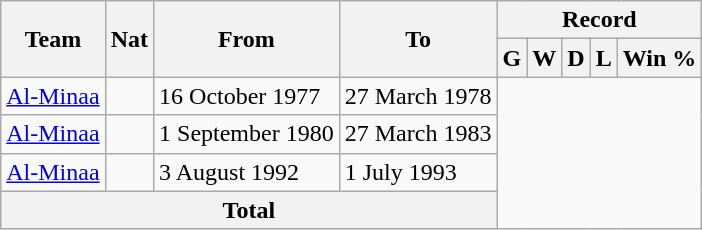<table class="wikitable" style="text-align: center">
<tr>
<th rowspan="2">Team</th>
<th rowspan="2">Nat</th>
<th rowspan="2">From</th>
<th rowspan="2">To</th>
<th colspan="5">Record</th>
</tr>
<tr>
<th>G</th>
<th>W</th>
<th>D</th>
<th>L</th>
<th>Win %</th>
</tr>
<tr>
<td align=left><a href='#'>Al-Minaa</a></td>
<td></td>
<td align=left>16 October 1977</td>
<td align=left>27 March 1978<br></td>
</tr>
<tr>
<td align=left><a href='#'>Al-Minaa</a></td>
<td></td>
<td align=left>1 September 1980</td>
<td align=left>27 March 1983<br></td>
</tr>
<tr>
<td align=left><a href='#'>Al-Minaa</a></td>
<td></td>
<td align=left>3 August 1992</td>
<td align=left>1 July 1993<br></td>
</tr>
<tr>
<th colspan="4" align="center" valign=middle>Total<br></th>
</tr>
</table>
